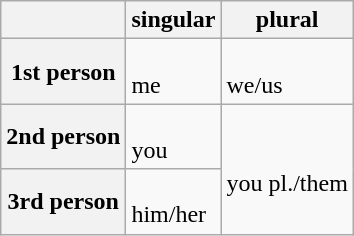<table class="wikitable" style="text‐align:center">
<tr>
<th></th>
<th>singular</th>
<th>plural</th>
</tr>
<tr ‐>
<th>1st person</th>
<td><br>me</td>
<td><br>we/us</td>
</tr>
<tr ‐>
<th>2nd person</th>
<td><br>you</td>
<td rowspan=2><br>you pl./them</td>
</tr>
<tr ‐>
<th>3rd person</th>
<td><br>him/her</td>
</tr>
</table>
